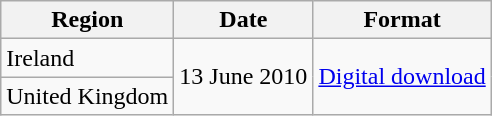<table class=wikitable>
<tr>
<th>Region</th>
<th>Date</th>
<th>Format</th>
</tr>
<tr>
<td>Ireland</td>
<td rowspan="2">13 June 2010</td>
<td rowspan="2"><a href='#'>Digital download</a></td>
</tr>
<tr>
<td>United Kingdom</td>
</tr>
</table>
